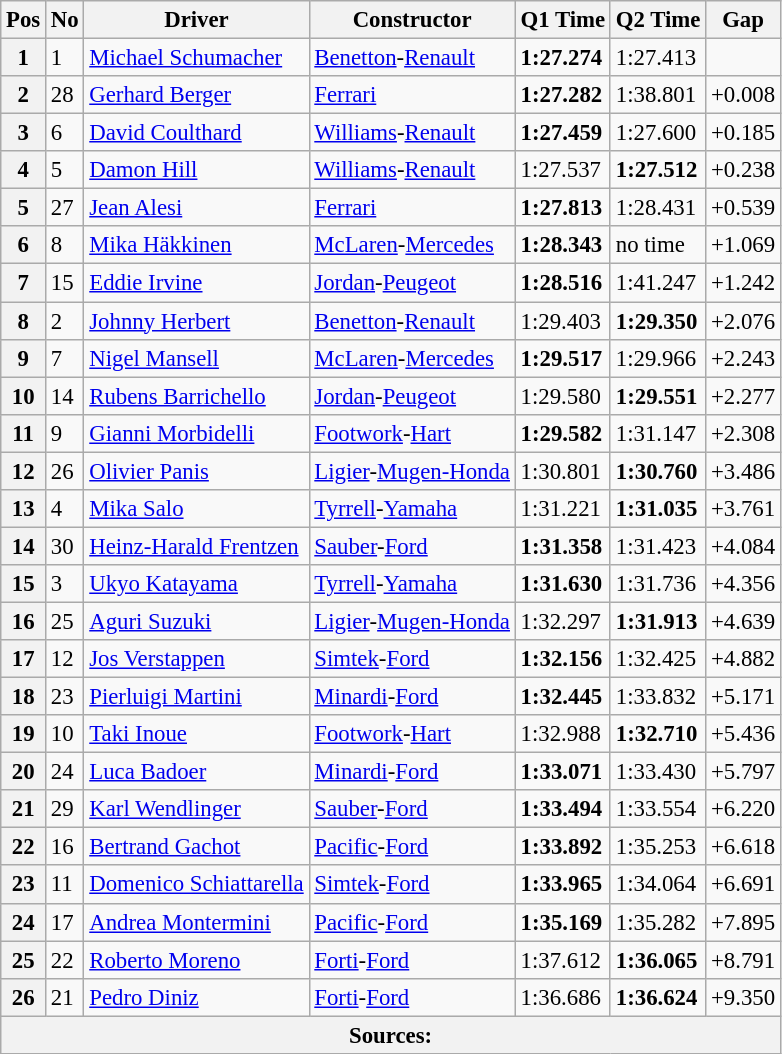<table class="wikitable sortable" style="font-size: 95%;">
<tr>
<th>Pos</th>
<th>No</th>
<th>Driver</th>
<th>Constructor</th>
<th>Q1 Time</th>
<th>Q2 Time</th>
<th>Gap</th>
</tr>
<tr>
<th>1</th>
<td>1</td>
<td> <a href='#'>Michael Schumacher</a></td>
<td><a href='#'>Benetton</a>-<a href='#'>Renault</a></td>
<td><strong>1:27.274</strong></td>
<td>1:27.413</td>
<td></td>
</tr>
<tr>
<th>2</th>
<td>28</td>
<td> <a href='#'>Gerhard Berger</a></td>
<td><a href='#'>Ferrari</a></td>
<td><strong>1:27.282</strong></td>
<td>1:38.801</td>
<td>+0.008</td>
</tr>
<tr>
<th>3</th>
<td>6</td>
<td> <a href='#'>David Coulthard</a></td>
<td><a href='#'>Williams</a>-<a href='#'>Renault</a></td>
<td><strong>1:27.459</strong></td>
<td>1:27.600</td>
<td>+0.185</td>
</tr>
<tr>
<th>4</th>
<td>5</td>
<td> <a href='#'>Damon Hill</a></td>
<td><a href='#'>Williams</a>-<a href='#'>Renault</a></td>
<td>1:27.537</td>
<td><strong>1:27.512</strong></td>
<td>+0.238</td>
</tr>
<tr>
<th>5</th>
<td>27</td>
<td> <a href='#'>Jean Alesi</a></td>
<td><a href='#'>Ferrari</a></td>
<td><strong>1:27.813</strong></td>
<td>1:28.431</td>
<td>+0.539</td>
</tr>
<tr>
<th>6</th>
<td>8</td>
<td> <a href='#'>Mika Häkkinen</a></td>
<td><a href='#'>McLaren</a>-<a href='#'>Mercedes</a></td>
<td><strong>1:28.343</strong></td>
<td>no time</td>
<td>+1.069</td>
</tr>
<tr>
<th>7</th>
<td>15</td>
<td> <a href='#'>Eddie Irvine</a></td>
<td><a href='#'>Jordan</a>-<a href='#'>Peugeot</a></td>
<td><strong>1:28.516</strong></td>
<td>1:41.247</td>
<td>+1.242</td>
</tr>
<tr>
<th>8</th>
<td>2</td>
<td> <a href='#'>Johnny Herbert</a></td>
<td><a href='#'>Benetton</a>-<a href='#'>Renault</a></td>
<td>1:29.403</td>
<td><strong>1:29.350</strong></td>
<td>+2.076</td>
</tr>
<tr>
<th>9</th>
<td>7</td>
<td> <a href='#'>Nigel Mansell</a></td>
<td><a href='#'>McLaren</a>-<a href='#'>Mercedes</a></td>
<td><strong>1:29.517</strong></td>
<td>1:29.966</td>
<td>+2.243</td>
</tr>
<tr>
<th>10</th>
<td>14</td>
<td> <a href='#'>Rubens Barrichello</a></td>
<td><a href='#'>Jordan</a>-<a href='#'>Peugeot</a></td>
<td>1:29.580</td>
<td><strong>1:29.551</strong></td>
<td>+2.277</td>
</tr>
<tr>
<th>11</th>
<td>9</td>
<td> <a href='#'>Gianni Morbidelli</a></td>
<td><a href='#'>Footwork</a>-<a href='#'>Hart</a></td>
<td><strong>1:29.582</strong></td>
<td>1:31.147</td>
<td>+2.308</td>
</tr>
<tr>
<th>12</th>
<td>26</td>
<td> <a href='#'>Olivier Panis</a></td>
<td><a href='#'>Ligier</a>-<a href='#'>Mugen-Honda</a></td>
<td>1:30.801</td>
<td><strong>1:30.760</strong></td>
<td>+3.486</td>
</tr>
<tr>
<th>13</th>
<td>4</td>
<td> <a href='#'>Mika Salo</a></td>
<td><a href='#'>Tyrrell</a>-<a href='#'>Yamaha</a></td>
<td>1:31.221</td>
<td><strong>1:31.035</strong></td>
<td>+3.761</td>
</tr>
<tr>
<th>14</th>
<td>30</td>
<td> <a href='#'>Heinz-Harald Frentzen</a></td>
<td><a href='#'>Sauber</a>-<a href='#'>Ford</a></td>
<td><strong>1:31.358</strong></td>
<td>1:31.423</td>
<td>+4.084</td>
</tr>
<tr>
<th>15</th>
<td>3</td>
<td> <a href='#'>Ukyo Katayama</a></td>
<td><a href='#'>Tyrrell</a>-<a href='#'>Yamaha</a></td>
<td><strong>1:31.630</strong></td>
<td>1:31.736</td>
<td>+4.356</td>
</tr>
<tr>
<th>16</th>
<td>25</td>
<td> <a href='#'>Aguri Suzuki</a></td>
<td><a href='#'>Ligier</a>-<a href='#'>Mugen-Honda</a></td>
<td>1:32.297</td>
<td><strong>1:31.913</strong></td>
<td>+4.639</td>
</tr>
<tr>
<th>17</th>
<td>12</td>
<td> <a href='#'>Jos Verstappen</a></td>
<td><a href='#'>Simtek</a>-<a href='#'>Ford</a></td>
<td><strong>1:32.156</strong></td>
<td>1:32.425</td>
<td>+4.882</td>
</tr>
<tr>
<th>18</th>
<td>23</td>
<td> <a href='#'>Pierluigi Martini</a></td>
<td><a href='#'>Minardi</a>-<a href='#'>Ford</a></td>
<td><strong>1:32.445</strong></td>
<td>1:33.832</td>
<td>+5.171</td>
</tr>
<tr>
<th>19</th>
<td>10</td>
<td> <a href='#'>Taki Inoue</a></td>
<td><a href='#'>Footwork</a>-<a href='#'>Hart</a></td>
<td>1:32.988</td>
<td><strong>1:32.710</strong></td>
<td>+5.436</td>
</tr>
<tr>
<th>20</th>
<td>24</td>
<td> <a href='#'>Luca Badoer</a></td>
<td><a href='#'>Minardi</a>-<a href='#'>Ford</a></td>
<td><strong>1:33.071</strong></td>
<td>1:33.430</td>
<td>+5.797</td>
</tr>
<tr>
<th>21</th>
<td>29</td>
<td> <a href='#'>Karl Wendlinger</a></td>
<td><a href='#'>Sauber</a>-<a href='#'>Ford</a></td>
<td><strong>1:33.494</strong></td>
<td>1:33.554</td>
<td>+6.220</td>
</tr>
<tr>
<th>22</th>
<td>16</td>
<td> <a href='#'>Bertrand Gachot</a></td>
<td><a href='#'>Pacific</a>-<a href='#'>Ford</a></td>
<td><strong>1:33.892</strong></td>
<td>1:35.253</td>
<td>+6.618</td>
</tr>
<tr>
<th>23</th>
<td>11</td>
<td> <a href='#'>Domenico Schiattarella</a></td>
<td><a href='#'>Simtek</a>-<a href='#'>Ford</a></td>
<td><strong>1:33.965</strong></td>
<td>1:34.064</td>
<td>+6.691</td>
</tr>
<tr>
<th>24</th>
<td>17</td>
<td> <a href='#'>Andrea Montermini</a></td>
<td><a href='#'>Pacific</a>-<a href='#'>Ford</a></td>
<td><strong>1:35.169</strong></td>
<td>1:35.282</td>
<td>+7.895</td>
</tr>
<tr>
<th>25</th>
<td>22</td>
<td> <a href='#'>Roberto Moreno</a></td>
<td><a href='#'>Forti</a>-<a href='#'>Ford</a></td>
<td>1:37.612</td>
<td><strong>1:36.065</strong></td>
<td>+8.791</td>
</tr>
<tr>
<th>26</th>
<td>21</td>
<td> <a href='#'>Pedro Diniz</a></td>
<td><a href='#'>Forti</a>-<a href='#'>Ford</a></td>
<td>1:36.686</td>
<td><strong>1:36.624</strong></td>
<td>+9.350</td>
</tr>
<tr>
<th colspan="7">Sources:</th>
</tr>
</table>
